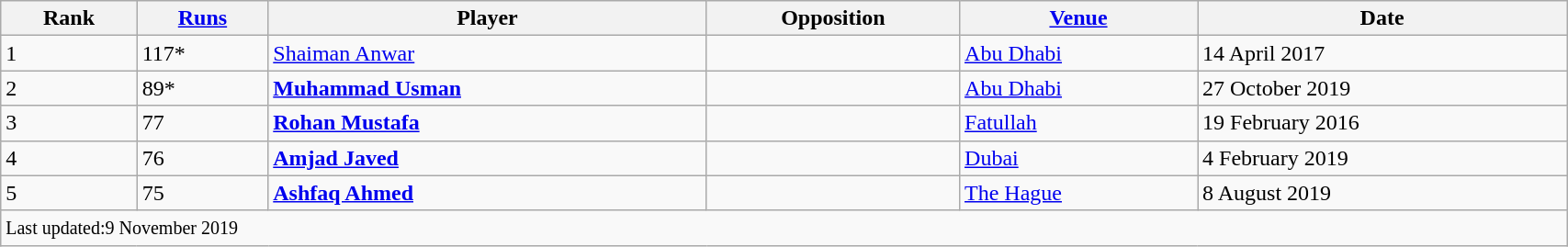<table class="wikitable" style="width:90%;">
<tr>
<th>Rank</th>
<th><a href='#'>Runs</a></th>
<th>Player</th>
<th>Opposition</th>
<th><a href='#'>Venue</a></th>
<th>Date</th>
</tr>
<tr>
<td>1</td>
<td>117*</td>
<td><a href='#'>Shaiman Anwar</a></td>
<td></td>
<td><a href='#'>Abu Dhabi</a></td>
<td>14 April 2017</td>
</tr>
<tr>
<td>2</td>
<td>89*</td>
<td><strong><a href='#'>Muhammad Usman</a></strong></td>
<td></td>
<td><a href='#'>Abu Dhabi</a></td>
<td>27 October 2019</td>
</tr>
<tr>
<td>3</td>
<td>77</td>
<td><strong><a href='#'>Rohan Mustafa</a></strong></td>
<td></td>
<td><a href='#'>Fatullah</a></td>
<td>19 February 2016</td>
</tr>
<tr>
<td>4</td>
<td>76</td>
<td><strong><a href='#'>Amjad Javed</a></strong></td>
<td></td>
<td><a href='#'>Dubai</a></td>
<td>4 February 2019</td>
</tr>
<tr>
<td>5</td>
<td>75</td>
<td><strong><a href='#'>Ashfaq Ahmed</a></strong></td>
<td></td>
<td><a href='#'>The Hague</a></td>
<td>8 August 2019</td>
</tr>
<tr>
<td colspan=6><small>Last updated:9 November 2019</small></td>
</tr>
</table>
